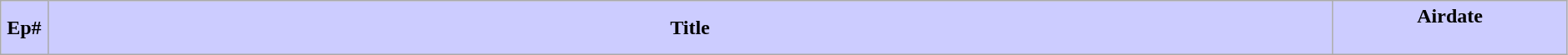<table class="wikitable" width=99%>
<tr>
<th style="background: #CCF" width="3%">Ep#</th>
<th style="background: #CCF">Title</th>
<th style="background: #CCF" width="15%">Airdate<br>





















<br>

</th>
</tr>
</table>
